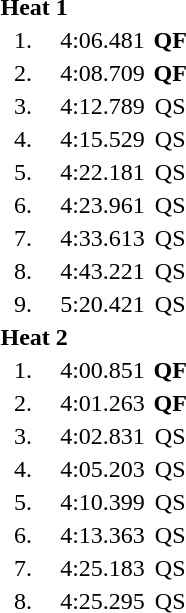<table style="text-align:center">
<tr>
<td colspan=4 align=left><strong>Heat 1</strong></td>
</tr>
<tr>
<td width=30>1.</td>
<td align=left></td>
<td width=60>4:06.481</td>
<td><strong>QF</strong></td>
</tr>
<tr>
<td>2.</td>
<td align=left></td>
<td>4:08.709</td>
<td><strong>QF</strong></td>
</tr>
<tr>
<td>3.</td>
<td align=left></td>
<td>4:12.789</td>
<td>QS</td>
</tr>
<tr>
<td>4.</td>
<td align=left></td>
<td>4:15.529</td>
<td>QS</td>
</tr>
<tr>
<td>5.</td>
<td align=left></td>
<td>4:22.181</td>
<td>QS</td>
</tr>
<tr>
<td>6.</td>
<td align=left></td>
<td>4:23.961</td>
<td>QS</td>
</tr>
<tr>
<td>7.</td>
<td align=left></td>
<td>4:33.613</td>
<td>QS</td>
</tr>
<tr>
<td>8.</td>
<td align=left></td>
<td>4:43.221</td>
<td>QS</td>
</tr>
<tr>
<td>9.</td>
<td align=left></td>
<td>5:20.421</td>
<td>QS</td>
</tr>
<tr>
<td colspan=4 align=left><strong>Heat 2</strong></td>
</tr>
<tr>
<td>1.</td>
<td align=left></td>
<td>4:00.851</td>
<td><strong>QF</strong></td>
</tr>
<tr>
<td>2.</td>
<td align=left></td>
<td>4:01.263</td>
<td><strong>QF</strong></td>
</tr>
<tr>
<td>3.</td>
<td align=left></td>
<td>4:02.831</td>
<td>QS</td>
</tr>
<tr>
<td>4.</td>
<td align=left></td>
<td>4:05.203</td>
<td>QS</td>
</tr>
<tr>
<td>5.</td>
<td align=left></td>
<td>4:10.399</td>
<td>QS</td>
</tr>
<tr>
<td>6.</td>
<td align=left></td>
<td>4:13.363</td>
<td>QS</td>
</tr>
<tr>
<td>7.</td>
<td align=left></td>
<td>4:25.183</td>
<td>QS</td>
</tr>
<tr>
<td>8.</td>
<td align=left></td>
<td>4:25.295</td>
<td>QS</td>
</tr>
</table>
